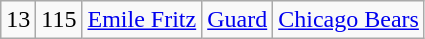<table class="wikitable" style="text-align:center">
<tr>
<td>13</td>
<td>115</td>
<td><a href='#'>Emile Fritz</a></td>
<td><a href='#'>Guard</a></td>
<td><a href='#'>Chicago Bears</a></td>
</tr>
</table>
